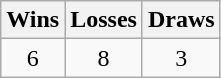<table class="wikitable">
<tr>
<th>Wins</th>
<th>Losses</th>
<th>Draws</th>
</tr>
<tr>
<td align=center>6</td>
<td align=center>8</td>
<td align=center>3</td>
</tr>
</table>
